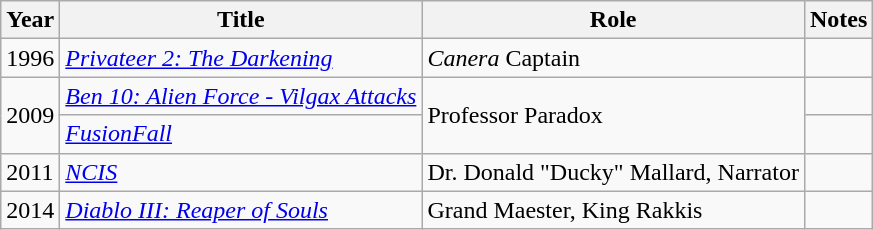<table class=wikitable>
<tr>
<th>Year</th>
<th>Title</th>
<th>Role</th>
<th>Notes</th>
</tr>
<tr>
<td>1996</td>
<td><em><a href='#'>Privateer 2: The Darkening</a></em></td>
<td><em>Canera</em> Captain</td>
<td></td>
</tr>
<tr>
<td rowspan="2">2009</td>
<td><em><a href='#'>Ben 10: Alien Force - Vilgax Attacks</a></em></td>
<td rowspan="2">Professor Paradox</td>
<td></td>
</tr>
<tr>
<td><em><a href='#'>FusionFall</a></em></td>
<td></td>
</tr>
<tr>
<td>2011</td>
<td><em><a href='#'>NCIS</a></em></td>
<td>Dr. Donald "Ducky" Mallard, Narrator</td>
<td></td>
</tr>
<tr>
<td>2014</td>
<td><em><a href='#'>Diablo III: Reaper of Souls</a></em></td>
<td>Grand Maester, King Rakkis</td>
<td></td>
</tr>
</table>
